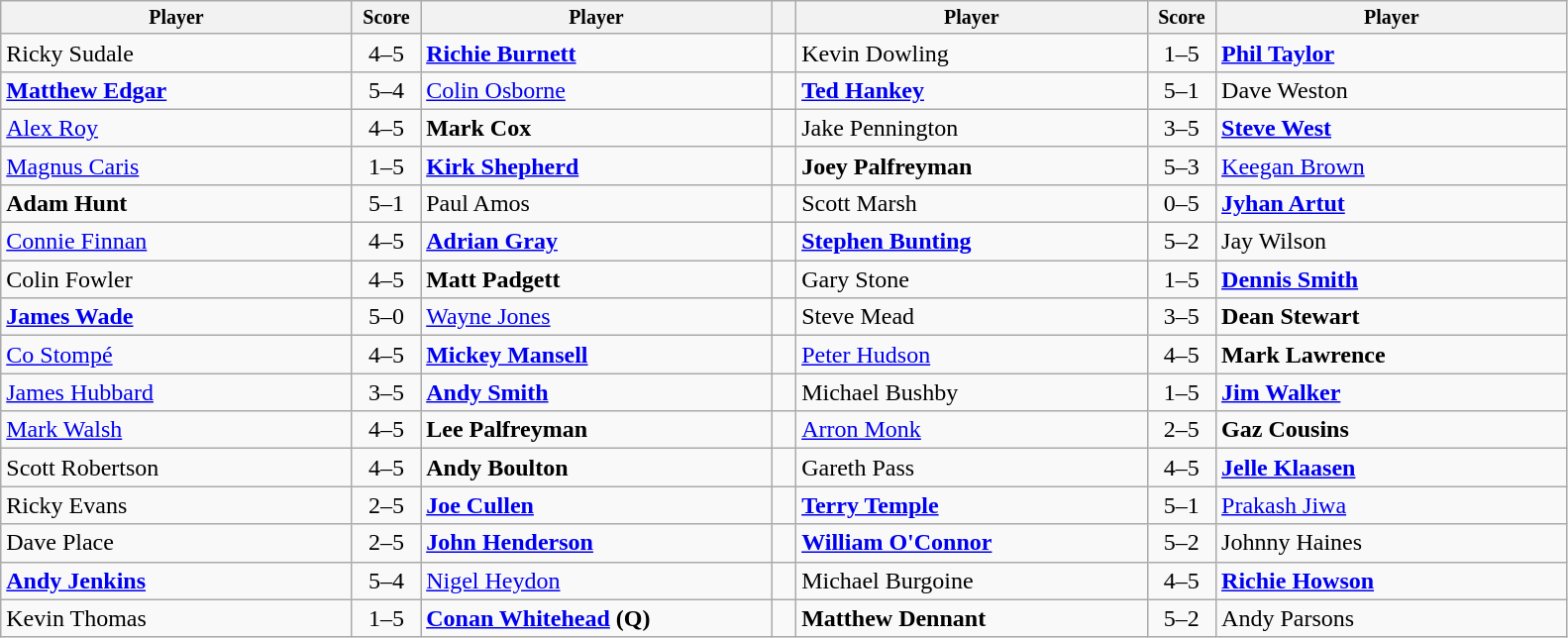<table class="wikitable">
<tr style="font-size:10pt;font-weight:bold">
<th width=230>Player</th>
<th width=40>Score</th>
<th width=230>Player</th>
<th width=10></th>
<th width=230>Player</th>
<th width=40>Score</th>
<th width=230>Player</th>
</tr>
<tr>
<td> Ricky Sudale</td>
<td align=center>4–5</td>
<td><strong> <a href='#'>Richie Burnett</a></strong></td>
<td></td>
<td> Kevin Dowling</td>
<td align=center>1–5</td>
<td><strong> <a href='#'>Phil Taylor</a></strong></td>
</tr>
<tr>
<td><strong> <a href='#'>Matthew Edgar</a></strong></td>
<td align=center>5–4</td>
<td> <a href='#'>Colin Osborne</a></td>
<td></td>
<td><strong> <a href='#'>Ted Hankey</a></strong></td>
<td align=center>5–1</td>
<td> Dave Weston</td>
</tr>
<tr>
<td> <a href='#'>Alex Roy</a></td>
<td align=center>4–5</td>
<td><strong> Mark Cox</strong></td>
<td></td>
<td> Jake Pennington</td>
<td align=center>3–5</td>
<td><strong> <a href='#'>Steve West</a></strong></td>
</tr>
<tr>
<td> <a href='#'>Magnus Caris</a></td>
<td align=center>1–5</td>
<td><strong> <a href='#'>Kirk Shepherd</a></strong></td>
<td></td>
<td><strong> Joey Palfreyman</strong></td>
<td align=center>5–3</td>
<td> <a href='#'>Keegan Brown</a></td>
</tr>
<tr>
<td><strong> Adam Hunt</strong></td>
<td align=center>5–1</td>
<td> Paul Amos</td>
<td></td>
<td> Scott Marsh</td>
<td align=center>0–5</td>
<td><strong> <a href='#'>Jyhan Artut</a></strong></td>
</tr>
<tr>
<td> <a href='#'>Connie Finnan</a></td>
<td align=center>4–5</td>
<td><strong> <a href='#'>Adrian Gray</a></strong></td>
<td></td>
<td><strong> <a href='#'>Stephen Bunting</a></strong></td>
<td align=center>5–2</td>
<td> Jay Wilson</td>
</tr>
<tr>
<td> Colin Fowler</td>
<td align=center>4–5</td>
<td><strong> Matt Padgett</strong></td>
<td></td>
<td> Gary Stone</td>
<td align=center>1–5</td>
<td><strong> <a href='#'>Dennis Smith</a></strong></td>
</tr>
<tr>
<td><strong> <a href='#'>James Wade</a></strong></td>
<td align=center>5–0</td>
<td> <a href='#'>Wayne Jones</a></td>
<td></td>
<td> Steve Mead</td>
<td align=center>3–5</td>
<td><strong> Dean Stewart</strong></td>
</tr>
<tr>
<td> <a href='#'>Co Stompé</a></td>
<td align=center>4–5</td>
<td><strong> <a href='#'>Mickey Mansell</a></strong></td>
<td></td>
<td> <a href='#'>Peter Hudson</a></td>
<td align=center>4–5</td>
<td><strong> Mark Lawrence</strong></td>
</tr>
<tr>
<td> <a href='#'>James Hubbard</a></td>
<td align=center>3–5</td>
<td><strong> <a href='#'>Andy Smith</a></strong></td>
<td></td>
<td> Michael Bushby</td>
<td align=center>1–5</td>
<td><strong> <a href='#'>Jim Walker</a></strong></td>
</tr>
<tr>
<td> <a href='#'>Mark Walsh</a></td>
<td align=center>4–5</td>
<td><strong> Lee Palfreyman</strong></td>
<td></td>
<td> <a href='#'>Arron Monk</a></td>
<td align=center>2–5</td>
<td><strong> Gaz Cousins</strong></td>
</tr>
<tr>
<td> Scott Robertson</td>
<td align=center>4–5</td>
<td><strong> Andy Boulton</strong></td>
<td></td>
<td> Gareth Pass</td>
<td align=center>4–5</td>
<td><strong> <a href='#'>Jelle Klaasen</a></strong></td>
</tr>
<tr>
<td> Ricky Evans</td>
<td align=center>2–5</td>
<td><strong> <a href='#'>Joe Cullen</a></strong></td>
<td></td>
<td><strong> <a href='#'>Terry Temple</a></strong></td>
<td align=center>5–1</td>
<td> <a href='#'>Prakash Jiwa</a></td>
</tr>
<tr>
<td> Dave Place</td>
<td align=center>2–5</td>
<td><strong> <a href='#'>John Henderson</a></strong></td>
<td></td>
<td><strong> <a href='#'>William O'Connor</a></strong></td>
<td align=center>5–2</td>
<td> Johnny Haines</td>
</tr>
<tr>
<td><strong> <a href='#'>Andy Jenkins</a></strong></td>
<td align=center>5–4</td>
<td> <a href='#'>Nigel Heydon</a></td>
<td></td>
<td> Michael Burgoine</td>
<td align=center>4–5</td>
<td><strong> <a href='#'>Richie Howson</a></strong></td>
</tr>
<tr>
<td> Kevin Thomas</td>
<td align=center>1–5</td>
<td><strong> <a href='#'>Conan Whitehead</a> (Q)</strong></td>
<td></td>
<td><strong> Matthew Dennant</strong></td>
<td align=center>5–2</td>
<td> Andy Parsons</td>
</tr>
</table>
